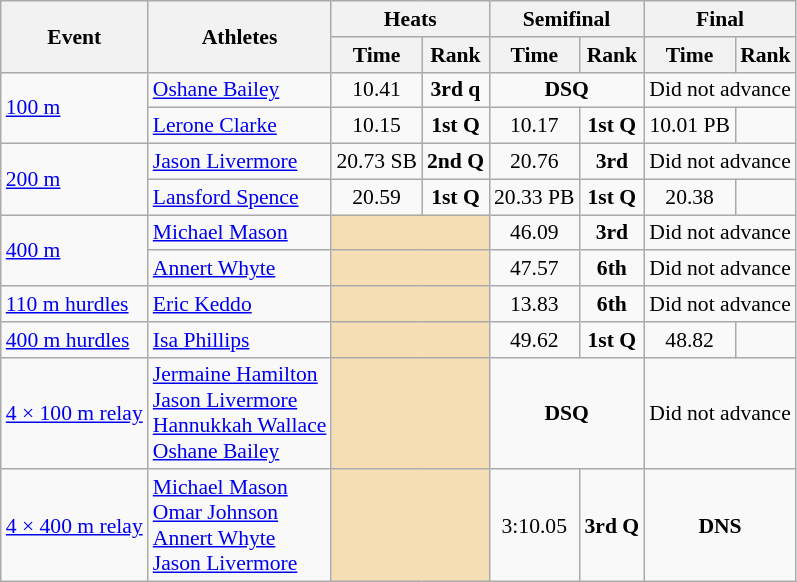<table class="wikitable" border="1" style="font-size:90%">
<tr>
<th rowspan=2>Event</th>
<th rowspan=2>Athletes</th>
<th colspan=2>Heats</th>
<th colspan=2>Semifinal</th>
<th colspan=2>Final</th>
</tr>
<tr>
<th>Time</th>
<th>Rank</th>
<th>Time</th>
<th>Rank</th>
<th>Time</th>
<th>Rank</th>
</tr>
<tr>
<td rowspan=2><a href='#'>100 m</a></td>
<td><a href='#'>Oshane Bailey</a></td>
<td align=center>10.41</td>
<td align=center><strong>3rd q</strong></td>
<td align=center colspan=2><strong>DSQ</strong></td>
<td align=center colspan=2>Did not advance</td>
</tr>
<tr>
<td><a href='#'>Lerone Clarke</a></td>
<td align=center>10.15</td>
<td align=center><strong>1st Q</strong></td>
<td align=center>10.17</td>
<td align=center><strong>1st Q</strong></td>
<td align=center>10.01 PB</td>
<td align=center></td>
</tr>
<tr>
<td rowspan=2><a href='#'>200 m</a></td>
<td><a href='#'>Jason Livermore</a></td>
<td align=center>20.73 SB</td>
<td align=center><strong>2nd Q</strong></td>
<td align=center>20.76</td>
<td align=center><strong>3rd</strong></td>
<td align=center colspan=2>Did not advance</td>
</tr>
<tr>
<td><a href='#'>Lansford Spence</a></td>
<td align=center>20.59</td>
<td align=center><strong>1st Q</strong></td>
<td align=center>20.33 PB</td>
<td align=center><strong>1st Q</strong></td>
<td align=center>20.38</td>
<td align=center></td>
</tr>
<tr>
<td rowspan=2><a href='#'>400 m</a></td>
<td><a href='#'>Michael Mason</a></td>
<td colspan=2 bgcolor=wheat></td>
<td align=center>46.09</td>
<td align=center><strong>3rd</strong></td>
<td align=center colspan=2>Did not advance</td>
</tr>
<tr>
<td><a href='#'>Annert Whyte</a></td>
<td colspan=2 bgcolor=wheat></td>
<td align=center>47.57</td>
<td align=center><strong>6th</strong></td>
<td align=center colspan=2>Did not advance</td>
</tr>
<tr>
<td><a href='#'>110 m hurdles</a></td>
<td><a href='#'>Eric Keddo</a></td>
<td colspan=2 bgcolor=wheat></td>
<td align=center>13.83</td>
<td align=center><strong>6th</strong></td>
<td align=center colspan=2>Did not advance</td>
</tr>
<tr>
<td><a href='#'>400 m hurdles</a></td>
<td><a href='#'>Isa Phillips</a></td>
<td colspan=2 bgcolor=wheat></td>
<td align=center>49.62</td>
<td align=center><strong>1st Q</strong></td>
<td align=center>48.82</td>
<td align=center></td>
</tr>
<tr>
<td><a href='#'>4 × 100 m relay</a></td>
<td><a href='#'>Jermaine Hamilton</a><br><a href='#'>Jason Livermore</a><br><a href='#'>Hannukkah Wallace</a><br><a href='#'>Oshane Bailey</a></td>
<td align=center colspan=2 bgcolor=wheat></td>
<td align=center colspan=2><strong>DSQ</strong></td>
<td align=center colspan=2>Did not advance</td>
</tr>
<tr>
<td><a href='#'>4 × 400 m relay</a></td>
<td><a href='#'>Michael Mason</a><br><a href='#'>Omar Johnson</a><br><a href='#'>Annert Whyte</a><br><a href='#'>Jason Livermore</a></td>
<td align=center colspan=2 bgcolor=wheat></td>
<td align=center>3:10.05</td>
<td align=center><strong>3rd Q</strong></td>
<td align=center colspan=2><strong>DNS</strong></td>
</tr>
</table>
